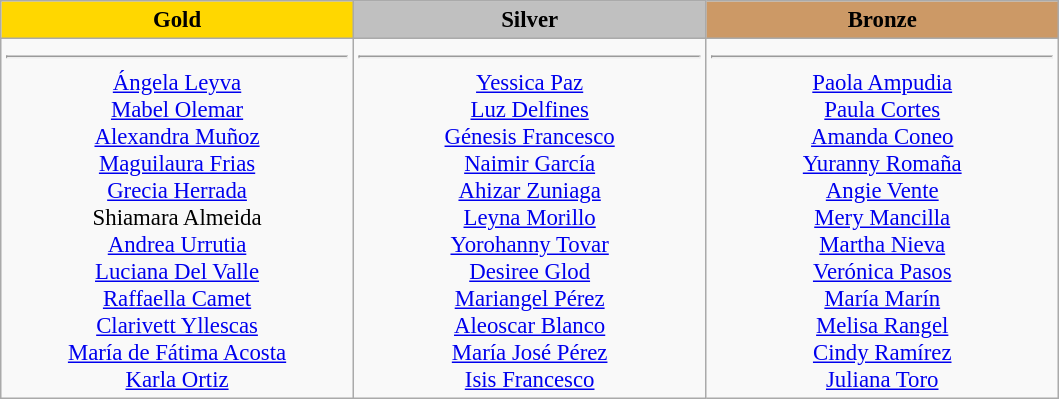<table class="wikitable" style="font-size:95%;">
<tr align="center">
<td style="width: 15em; background: gold"><strong>Gold</strong></td>
<td style="width: 15em; background: silver"><strong>Silver</strong></td>
<td style="width: 15em; background: #CC9966"><strong>Bronze</strong></td>
</tr>
<tr valign="top" align="center">
<td><hr><a href='#'>Ángela Leyva</a><br><a href='#'>Mabel Olemar</a><br><a href='#'>Alexandra Muñoz</a><br><a href='#'>Maguilaura Frias</a><br><a href='#'>Grecia Herrada</a><br>Shiamara Almeida<br><a href='#'>Andrea Urrutia</a><br><a href='#'>Luciana Del Valle</a><br><a href='#'>Raffaella Camet</a><br><a href='#'>Clarivett Yllescas</a><br><a href='#'>María de Fátima Acosta</a><br><a href='#'>Karla Ortiz</a></td>
<td><hr><a href='#'>Yessica Paz</a><br><a href='#'>Luz Delfines</a><br><a href='#'>Génesis Francesco</a><br><a href='#'>Naimir García</a><br><a href='#'>Ahizar Zuniaga</a><br><a href='#'>Leyna Morillo</a><br><a href='#'>Yorohanny Tovar</a><br><a href='#'>Desiree Glod</a><br><a href='#'>Mariangel Pérez</a><br><a href='#'>Aleoscar Blanco</a><br><a href='#'>María José Pérez</a><br><a href='#'>Isis Francesco</a></td>
<td><hr><a href='#'>Paola Ampudia</a><br><a href='#'>Paula Cortes</a><br><a href='#'>Amanda Coneo</a><br><a href='#'>Yuranny Romaña</a><br><a href='#'>Angie Vente</a><br><a href='#'>Mery Mancilla</a><br><a href='#'>Martha Nieva</a><br><a href='#'>Verónica Pasos</a><br><a href='#'>María Marín</a><br><a href='#'>Melisa Rangel</a><br><a href='#'>Cindy Ramírez</a><br><a href='#'>Juliana Toro</a></td>
</tr>
</table>
